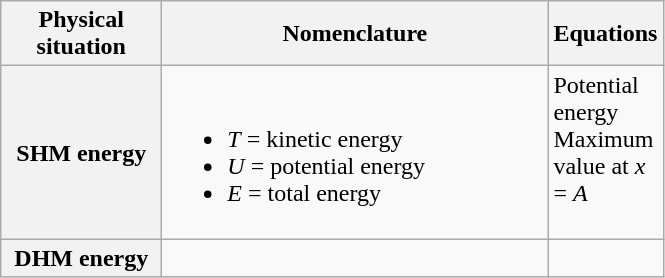<table class="wikitable">
<tr>
<th scope="col" style="width:100px;">Physical situation</th>
<th scope="col" style="width:250px;">Nomenclature</th>
<th scope="col" style="width:10px;">Equations</th>
</tr>
<tr>
<th scope="row">SHM energy</th>
<td><br><ul><li><em>T</em> = kinetic energy</li><li><em>U</em> = potential energy</li><li><em>E</em> = total energy</li></ul></td>
<td>Potential energy<br>
Maximum value at <em>x</em> = <em>A</em><br><br></td>
</tr>
<tr>
<th scope="row">DHM energy</th>
<td></td>
<td></td>
</tr>
</table>
